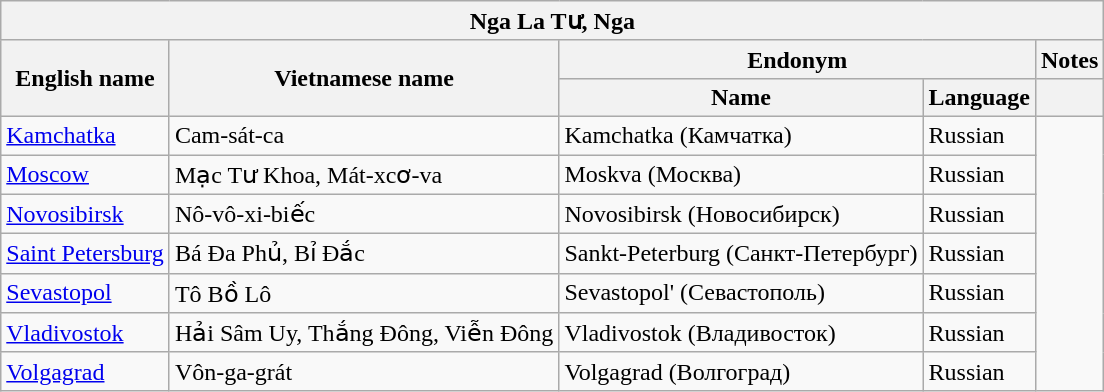<table class="wikitable sortable">
<tr>
<th colspan="5"> Nga La Tư, Nga</th>
</tr>
<tr>
<th rowspan="2">English name</th>
<th rowspan="2">Vietnamese name</th>
<th colspan="2">Endonym</th>
<th>Notes</th>
</tr>
<tr>
<th>Name</th>
<th>Language</th>
<th></th>
</tr>
<tr>
<td><a href='#'>Kamchatka</a></td>
<td>Cam-sát-ca</td>
<td>Kamchatka (Камчатка)</td>
<td>Russian</td>
</tr>
<tr>
<td><a href='#'>Moscow</a></td>
<td>Mạc Tư Khoa, Mát-xcơ-va</td>
<td>Moskva (Москва)</td>
<td>Russian</td>
</tr>
<tr>
<td><a href='#'>Novosibirsk</a></td>
<td>Nô-vô-xi-biếc</td>
<td>Novosibirsk (Новосибирск)</td>
<td>Russian</td>
</tr>
<tr>
<td><a href='#'>Saint Petersburg</a></td>
<td>Bá Đa Phủ, Bỉ Đắc</td>
<td>Sankt-Peterburg (Санкт-Петербург)</td>
<td>Russian</td>
</tr>
<tr>
<td><a href='#'>Sevastopol</a></td>
<td>Tô Bồ Lô</td>
<td>Sevastopol' (Севастополь)</td>
<td>Russian</td>
</tr>
<tr>
<td><a href='#'>Vladivostok</a></td>
<td>Hải Sâm Uy, Thắng Đông, Viễn Đông</td>
<td>Vladivostok (Владивосток)</td>
<td>Russian</td>
</tr>
<tr>
<td><a href='#'>Volgagrad</a></td>
<td>Vôn-ga-grát</td>
<td>Volgagrad (Волгоград)</td>
<td>Russian</td>
</tr>
</table>
